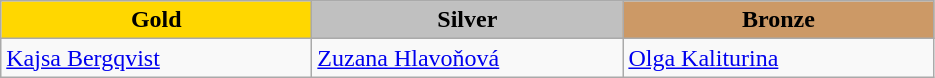<table class="wikitable" style="text-align:left">
<tr align="center">
<td width=200 bgcolor=gold><strong>Gold</strong></td>
<td width=200 bgcolor=silver><strong>Silver</strong></td>
<td width=200 bgcolor=CC9966><strong>Bronze</strong></td>
</tr>
<tr>
<td><a href='#'>Kajsa Bergqvist</a><br><em></em></td>
<td><a href='#'>Zuzana Hlavoňová</a><br><em></em></td>
<td><a href='#'>Olga Kaliturina</a><br><em></em></td>
</tr>
</table>
